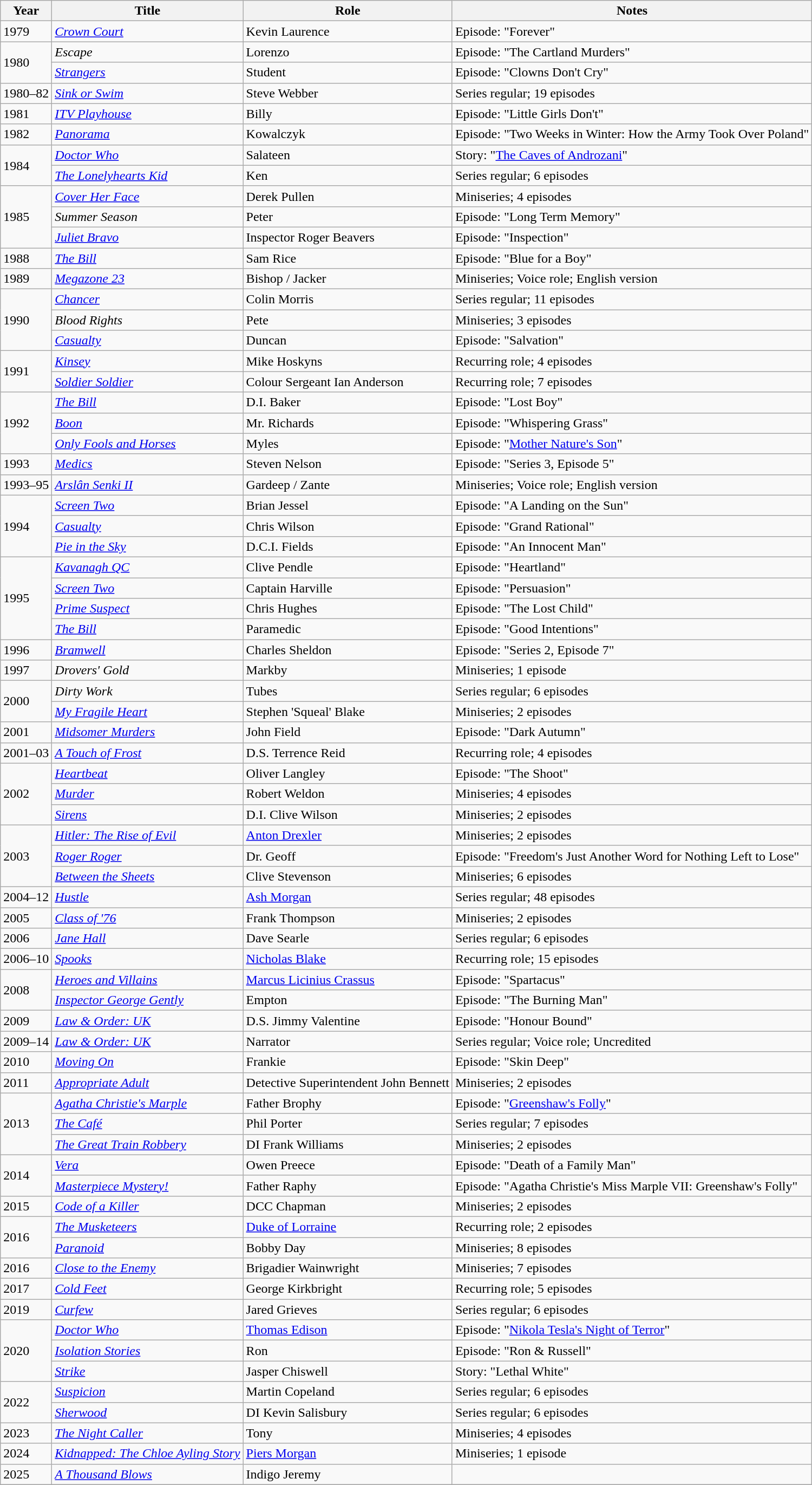<table class="wikitable sortable">
<tr>
<th>Year</th>
<th>Title</th>
<th>Role</th>
<th>Notes</th>
</tr>
<tr>
<td>1979</td>
<td><em><a href='#'>Crown Court</a></em></td>
<td>Kevin Laurence</td>
<td>Episode: "Forever"</td>
</tr>
<tr>
<td rowspan="2">1980</td>
<td><em>Escape</em></td>
<td>Lorenzo</td>
<td>Episode: "The Cartland Murders"</td>
</tr>
<tr>
<td><em><a href='#'>Strangers</a></em></td>
<td>Student</td>
<td>Episode: "Clowns Don't Cry"</td>
</tr>
<tr>
<td>1980–82</td>
<td><em><a href='#'>Sink or Swim</a></em></td>
<td>Steve Webber</td>
<td>Series regular; 19 episodes</td>
</tr>
<tr>
<td>1981</td>
<td><em><a href='#'>ITV Playhouse</a></em></td>
<td>Billy</td>
<td>Episode: "Little Girls Don't"</td>
</tr>
<tr>
<td>1982</td>
<td><em><a href='#'>Panorama</a></em></td>
<td>Kowalczyk</td>
<td>Episode: "Two Weeks in Winter: How the Army Took Over Poland"</td>
</tr>
<tr>
<td rowspan="2">1984</td>
<td><em><a href='#'>Doctor Who</a></em></td>
<td>Salateen</td>
<td>Story: "<a href='#'>The Caves of Androzani</a>"</td>
</tr>
<tr>
<td><em><a href='#'>The Lonelyhearts Kid</a></em></td>
<td>Ken</td>
<td>Series regular; 6 episodes</td>
</tr>
<tr>
<td rowspan="3">1985</td>
<td><em><a href='#'>Cover Her Face</a></em></td>
<td>Derek Pullen</td>
<td>Miniseries; 4 episodes</td>
</tr>
<tr>
<td><em>Summer Season</em></td>
<td>Peter</td>
<td>Episode: "Long Term Memory"</td>
</tr>
<tr>
<td><em><a href='#'>Juliet Bravo</a></em></td>
<td>Inspector Roger Beavers</td>
<td>Episode: "Inspection"</td>
</tr>
<tr>
<td>1988</td>
<td><em><a href='#'>The Bill</a></em></td>
<td>Sam Rice</td>
<td>Episode: "Blue for a Boy"</td>
</tr>
<tr>
<td>1989</td>
<td><em><a href='#'>Megazone 23</a></em></td>
<td>Bishop / Jacker</td>
<td>Miniseries; Voice role; English version</td>
</tr>
<tr>
<td rowspan="3">1990</td>
<td><em><a href='#'>Chancer</a></em></td>
<td>Colin Morris</td>
<td>Series regular; 11 episodes</td>
</tr>
<tr>
<td><em>Blood Rights</em></td>
<td>Pete</td>
<td>Miniseries; 3 episodes</td>
</tr>
<tr>
<td><em><a href='#'>Casualty</a></em></td>
<td>Duncan</td>
<td>Episode: "Salvation"</td>
</tr>
<tr>
<td rowspan="2">1991</td>
<td><em><a href='#'>Kinsey</a></em></td>
<td>Mike Hoskyns</td>
<td>Recurring role; 4 episodes</td>
</tr>
<tr>
<td><em><a href='#'>Soldier Soldier</a></em></td>
<td>Colour Sergeant Ian Anderson</td>
<td>Recurring role; 7 episodes</td>
</tr>
<tr>
<td rowspan="3">1992</td>
<td><em><a href='#'>The Bill</a></em></td>
<td>D.I. Baker</td>
<td>Episode: "Lost Boy"</td>
</tr>
<tr>
<td><em><a href='#'>Boon</a></em></td>
<td>Mr. Richards</td>
<td>Episode: "Whispering Grass"</td>
</tr>
<tr>
<td><em><a href='#'>Only Fools and Horses</a></em></td>
<td>Myles</td>
<td>Episode: "<a href='#'>Mother Nature's Son</a>"</td>
</tr>
<tr>
<td>1993</td>
<td><em><a href='#'>Medics</a></em></td>
<td>Steven Nelson</td>
<td>Episode: "Series 3, Episode 5"</td>
</tr>
<tr>
<td>1993–95</td>
<td><em><a href='#'>Arslân Senki II</a></em></td>
<td>Gardeep / Zante</td>
<td>Miniseries; Voice role; English version</td>
</tr>
<tr>
<td rowspan="3">1994</td>
<td><em><a href='#'>Screen Two</a></em></td>
<td>Brian Jessel</td>
<td>Episode: "A Landing on the Sun"</td>
</tr>
<tr>
<td><em><a href='#'>Casualty</a></em></td>
<td>Chris Wilson</td>
<td>Episode: "Grand Rational"</td>
</tr>
<tr>
<td><em><a href='#'>Pie in the Sky</a></em></td>
<td>D.C.I. Fields</td>
<td>Episode: "An Innocent Man"</td>
</tr>
<tr>
<td rowspan="4">1995</td>
<td><em><a href='#'>Kavanagh QC</a></em></td>
<td>Clive Pendle</td>
<td>Episode: "Heartland"</td>
</tr>
<tr>
<td><em><a href='#'>Screen Two</a></em></td>
<td>Captain Harville</td>
<td>Episode: "Persuasion"</td>
</tr>
<tr>
<td><em><a href='#'>Prime Suspect</a></em></td>
<td>Chris Hughes</td>
<td>Episode: "The Lost Child"</td>
</tr>
<tr>
<td><em><a href='#'>The Bill</a></em></td>
<td>Paramedic</td>
<td>Episode: "Good Intentions"</td>
</tr>
<tr>
<td>1996</td>
<td><em><a href='#'>Bramwell</a></em></td>
<td>Charles Sheldon</td>
<td>Episode: "Series 2, Episode 7"</td>
</tr>
<tr>
<td>1997</td>
<td><em>Drovers' Gold</em></td>
<td>Markby</td>
<td>Miniseries; 1 episode</td>
</tr>
<tr>
<td rowspan="2">2000</td>
<td><em>Dirty Work</em></td>
<td>Tubes</td>
<td>Series regular; 6 episodes</td>
</tr>
<tr>
<td><em><a href='#'>My Fragile Heart</a></em></td>
<td>Stephen 'Squeal' Blake</td>
<td>Miniseries; 2 episodes</td>
</tr>
<tr>
<td>2001</td>
<td><em><a href='#'>Midsomer Murders</a></em></td>
<td>John Field</td>
<td>Episode: "Dark Autumn"</td>
</tr>
<tr>
<td>2001–03</td>
<td><em><a href='#'>A Touch of Frost</a></em></td>
<td>D.S. Terrence Reid</td>
<td>Recurring role; 4 episodes</td>
</tr>
<tr>
<td rowspan="3">2002</td>
<td><em><a href='#'>Heartbeat</a></em></td>
<td>Oliver Langley</td>
<td>Episode: "The Shoot"</td>
</tr>
<tr>
<td><em><a href='#'>Murder</a></em></td>
<td>Robert Weldon</td>
<td>Miniseries; 4 episodes</td>
</tr>
<tr>
<td><em><a href='#'>Sirens</a></em></td>
<td>D.I. Clive Wilson</td>
<td>Miniseries; 2 episodes</td>
</tr>
<tr>
<td rowspan="3">2003</td>
<td><em><a href='#'>Hitler: The Rise of Evil</a></em></td>
<td><a href='#'>Anton Drexler</a></td>
<td>Miniseries; 2 episodes</td>
</tr>
<tr>
<td><em><a href='#'>Roger Roger</a></em></td>
<td>Dr. Geoff</td>
<td>Episode: "Freedom's Just Another Word for Nothing Left to Lose"</td>
</tr>
<tr>
<td><em><a href='#'>Between the Sheets</a></em></td>
<td>Clive Stevenson</td>
<td>Miniseries; 6 episodes</td>
</tr>
<tr>
<td>2004–12</td>
<td><em><a href='#'>Hustle</a></em></td>
<td><a href='#'>Ash Morgan</a></td>
<td>Series regular; 48 episodes</td>
</tr>
<tr>
<td>2005</td>
<td><em><a href='#'>Class of '76</a></em></td>
<td>Frank Thompson</td>
<td>Miniseries; 2 episodes</td>
</tr>
<tr>
<td>2006</td>
<td><em><a href='#'>Jane Hall</a></em></td>
<td>Dave Searle</td>
<td>Series regular; 6 episodes</td>
</tr>
<tr>
<td>2006–10</td>
<td><em><a href='#'>Spooks</a></em></td>
<td><a href='#'>Nicholas Blake</a></td>
<td>Recurring role; 15 episodes</td>
</tr>
<tr>
<td rowspan="2">2008</td>
<td><em><a href='#'>Heroes and Villains</a></em></td>
<td><a href='#'>Marcus Licinius Crassus</a></td>
<td>Episode: "Spartacus"</td>
</tr>
<tr>
<td><em><a href='#'>Inspector George Gently</a></em></td>
<td>Empton</td>
<td>Episode: "The Burning Man"</td>
</tr>
<tr>
<td>2009</td>
<td><em><a href='#'>Law & Order: UK</a></em></td>
<td>D.S. Jimmy Valentine</td>
<td>Episode: "Honour Bound"</td>
</tr>
<tr>
<td>2009–14</td>
<td><em><a href='#'>Law & Order: UK</a></em></td>
<td>Narrator</td>
<td>Series regular; Voice role; Uncredited</td>
</tr>
<tr>
<td>2010</td>
<td><em><a href='#'>Moving On</a></em></td>
<td>Frankie</td>
<td>Episode: "Skin Deep"</td>
</tr>
<tr>
<td>2011</td>
<td><em><a href='#'>Appropriate Adult</a></em></td>
<td>Detective Superintendent John Bennett</td>
<td>Miniseries; 2 episodes</td>
</tr>
<tr>
<td rowspan="3">2013</td>
<td><em><a href='#'>Agatha Christie's Marple</a></em></td>
<td>Father Brophy</td>
<td>Episode: "<a href='#'>Greenshaw's Folly</a>"</td>
</tr>
<tr>
<td><em><a href='#'>The Café</a></em></td>
<td>Phil Porter</td>
<td>Series regular; 7 episodes</td>
</tr>
<tr>
<td><em><a href='#'>The Great Train Robbery</a></em></td>
<td>DI Frank Williams</td>
<td>Miniseries; 2 episodes</td>
</tr>
<tr>
<td rowspan="2">2014</td>
<td><em><a href='#'>Vera</a></em></td>
<td>Owen Preece</td>
<td>Episode: "Death of a Family Man"</td>
</tr>
<tr>
<td><em><a href='#'>Masterpiece Mystery!</a></em></td>
<td>Father Raphy</td>
<td>Episode: "Agatha Christie's Miss Marple VII: Greenshaw's Folly"</td>
</tr>
<tr>
<td>2015</td>
<td><em><a href='#'>Code of a Killer</a></em></td>
<td>DCC Chapman</td>
<td>Miniseries; 2 episodes</td>
</tr>
<tr>
<td rowspan="2">2016</td>
<td><em><a href='#'>The Musketeers</a></em></td>
<td><a href='#'>Duke of Lorraine</a></td>
<td>Recurring role; 2 episodes</td>
</tr>
<tr>
<td><em><a href='#'>Paranoid</a></em></td>
<td>Bobby Day</td>
<td>Miniseries; 8 episodes</td>
</tr>
<tr>
<td>2016</td>
<td><em><a href='#'>Close to the Enemy</a></em></td>
<td>Brigadier Wainwright</td>
<td>Miniseries; 7 episodes</td>
</tr>
<tr>
<td>2017</td>
<td><em><a href='#'>Cold Feet</a></em></td>
<td>George Kirkbright</td>
<td>Recurring role; 5 episodes</td>
</tr>
<tr>
<td>2019</td>
<td><em><a href='#'>Curfew</a></em></td>
<td>Jared Grieves</td>
<td>Series regular; 6 episodes</td>
</tr>
<tr>
<td rowspan="3">2020</td>
<td><em><a href='#'>Doctor Who</a></em></td>
<td><a href='#'>Thomas Edison</a></td>
<td>Episode: "<a href='#'>Nikola Tesla's Night of Terror</a>"</td>
</tr>
<tr>
<td><em><a href='#'>Isolation Stories</a></em></td>
<td>Ron</td>
<td>Episode: "Ron & Russell"</td>
</tr>
<tr>
<td><em><a href='#'>Strike</a></em></td>
<td>Jasper Chiswell</td>
<td>Story: "Lethal White"</td>
</tr>
<tr>
<td rowspan="2">2022</td>
<td><em><a href='#'>Suspicion</a></em></td>
<td>Martin Copeland</td>
<td>Series regular; 6 episodes</td>
</tr>
<tr>
<td><em><a href='#'>Sherwood</a></em></td>
<td>DI Kevin Salisbury</td>
<td>Series regular; 6 episodes</td>
</tr>
<tr>
<td>2023</td>
<td><em><a href='#'>The Night Caller</a></em></td>
<td>Tony</td>
<td>Miniseries; 4 episodes</td>
</tr>
<tr>
<td>2024</td>
<td><em><a href='#'>Kidnapped: The Chloe Ayling Story</a></em></td>
<td><a href='#'>Piers Morgan</a></td>
<td>Miniseries; 1 episode</td>
</tr>
<tr>
<td>2025</td>
<td><em><a href='#'>A Thousand Blows</a></em></td>
<td>Indigo Jeremy</td>
<td></td>
</tr>
<tr>
</tr>
</table>
